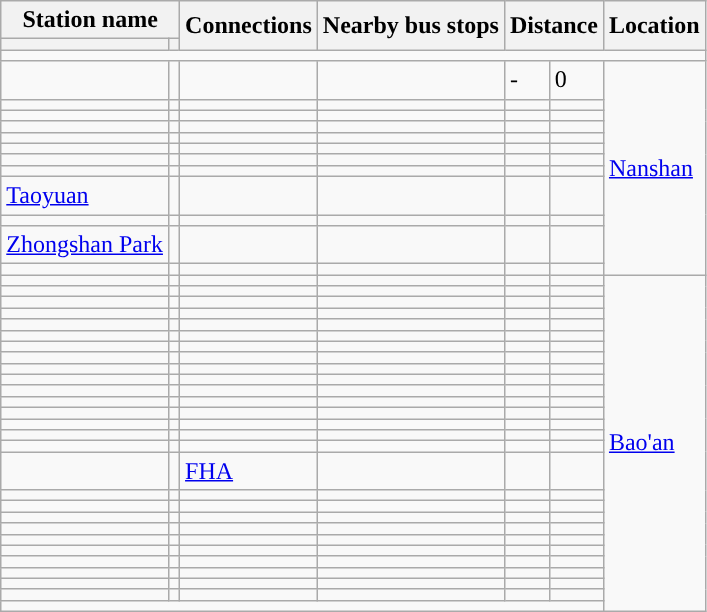<table class="wikitable">
<tr>
<th colspan="2">Station name</th>
<th rowspan="2">Connections</th>
<th rowspan="2">Nearby bus stops</th>
<th colspan="2" rowspan="2">Distance<br></th>
<th rowspan="2">Location</th>
</tr>
<tr>
<th></th>
<th></th>
</tr>
<tr style="background:#">
<td colspan="7"></td>
</tr>
<tr>
<td></td>
<td></td>
<td></td>
<td></td>
<td>-</td>
<td>0</td>
<td rowspan="12"><a href='#'>Nanshan</a></td>
</tr>
<tr>
<td></td>
<td></td>
<td></td>
<td></td>
<td></td>
<td></td>
</tr>
<tr>
<td></td>
<td></td>
<td> </td>
<td></td>
<td></td>
<td></td>
</tr>
<tr>
<td></td>
<td></td>
<td></td>
<td></td>
<td></td>
<td></td>
</tr>
<tr>
<td></td>
<td></td>
<td></td>
<td></td>
<td></td>
<td></td>
</tr>
<tr>
<td></td>
<td></td>
<td></td>
<td></td>
<td></td>
<td></td>
</tr>
<tr>
<td></td>
<td></td>
<td></td>
<td></td>
<td></td>
<td></td>
</tr>
<tr>
<td></td>
<td></td>
<td></td>
<td></td>
<td></td>
<td></td>
</tr>
<tr>
<td><a href='#'>Taoyuan</a></td>
<td></td>
<td></td>
<td></td>
<td></td>
<td></td>
</tr>
<tr>
<td></td>
<td></td>
<td></td>
<td></td>
<td></td>
<td></td>
</tr>
<tr>
<td><a href='#'>Zhongshan Park</a></td>
<td></td>
<td></td>
<td></td>
<td></td>
<td></td>
</tr>
<tr>
<td></td>
<td></td>
<td></td>
<td></td>
<td></td>
<td></td>
</tr>
<tr>
<td></td>
<td></td>
<td></td>
<td></td>
<td></td>
<td></td>
<td rowspan="28"><a href='#'>Bao'an</a></td>
</tr>
<tr>
<td></td>
<td></td>
<td></td>
<td></td>
<td></td>
<td></td>
</tr>
<tr>
<td></td>
<td></td>
<td></td>
<td></td>
<td></td>
<td></td>
</tr>
<tr>
<td></td>
<td></td>
<td></td>
<td></td>
<td></td>
<td></td>
</tr>
<tr>
<td></td>
<td></td>
<td></td>
<td></td>
<td></td>
<td></td>
</tr>
<tr>
<td></td>
<td></td>
<td></td>
<td></td>
<td></td>
<td></td>
</tr>
<tr>
<td></td>
<td></td>
<td></td>
<td></td>
<td></td>
<td></td>
</tr>
<tr>
<td></td>
<td></td>
<td></td>
<td></td>
<td></td>
<td></td>
</tr>
<tr>
<td></td>
<td></td>
<td></td>
<td></td>
<td></td>
<td></td>
</tr>
<tr>
<td></td>
<td></td>
<td></td>
<td></td>
<td></td>
<td></td>
</tr>
<tr>
<td></td>
<td></td>
<td></td>
<td></td>
<td></td>
<td></td>
</tr>
<tr>
<td></td>
<td></td>
<td> </td>
<td></td>
<td></td>
<td></td>
</tr>
<tr>
<td></td>
<td></td>
<td></td>
<td></td>
<td></td>
<td></td>
</tr>
<tr>
<td></td>
<td></td>
<td></td>
<td></td>
<td></td>
<td></td>
</tr>
<tr>
<td></td>
<td></td>
<td></td>
<td></td>
<td></td>
<td></td>
</tr>
<tr>
<td></td>
<td></td>
<td></td>
<td></td>
<td></td>
<td></td>
</tr>
<tr>
<td></td>
<td></td>
<td> <a href='#'>FHA</a></td>
<td></td>
<td></td>
<td></td>
</tr>
<tr>
<td></td>
<td></td>
<td></td>
<td></td>
<td></td>
<td></td>
</tr>
<tr>
<td></td>
<td></td>
<td></td>
<td></td>
<td></td>
<td></td>
</tr>
<tr>
<td></td>
<td></td>
<td></td>
<td></td>
<td></td>
<td></td>
</tr>
<tr>
<td></td>
<td></td>
<td></td>
<td></td>
<td></td>
<td></td>
</tr>
<tr>
<td></td>
<td></td>
<td></td>
<td></td>
<td></td>
<td></td>
</tr>
<tr>
<td></td>
<td></td>
<td></td>
<td></td>
<td></td>
<td></td>
</tr>
<tr>
<td></td>
<td></td>
<td></td>
<td></td>
<td></td>
<td></td>
</tr>
<tr>
<td></td>
<td></td>
<td></td>
<td></td>
<td></td>
<td></td>
</tr>
<tr>
<td></td>
<td></td>
<td></td>
<td></td>
<td></td>
<td></td>
</tr>
<tr>
<td></td>
<td></td>
<td> </td>
<td></td>
<td></td>
<td></td>
</tr>
<tr style="background:#">
<td colspan="7"></td>
</tr>
</table>
